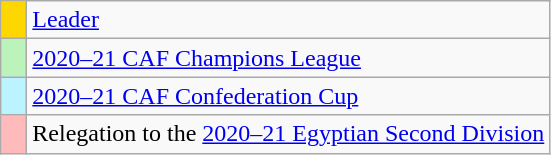<table class="wikitable">
<tr>
<td style="width:10px; background:#FFD700;"></td>
<td><a href='#'>Leader</a></td>
</tr>
<tr>
<td style="width:10px; background:#BBF3BB;"></td>
<td><a href='#'>2020–21 CAF Champions League</a></td>
</tr>
<tr>
<td style="width:10px; background:#BBF3FF;"></td>
<td><a href='#'>2020–21 CAF Confederation Cup</a></td>
</tr>
<tr>
<td style="width:10px; background:#FFBBBB;"></td>
<td>Relegation to the <a href='#'>2020–21 Egyptian Second Division</a></td>
</tr>
</table>
